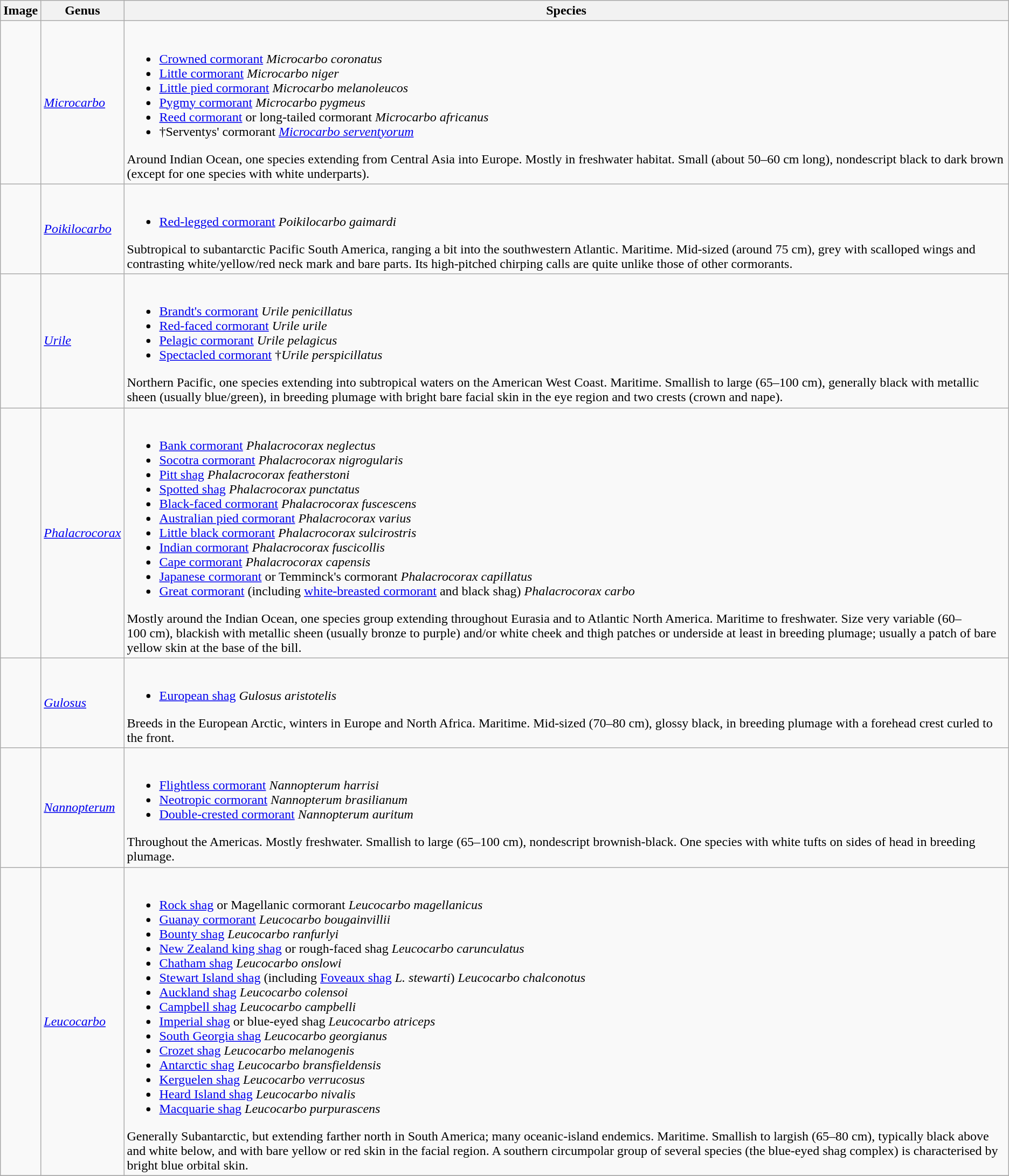<table class="wikitable">
<tr>
<th>Image</th>
<th>Genus</th>
<th>Species</th>
</tr>
<tr>
<td></td>
<td><em><a href='#'>Microcarbo</a></em> </td>
<td><br><ul><li><a href='#'>Crowned cormorant</a> <em>Microcarbo coronatus</em></li><li><a href='#'>Little cormorant</a> <em>Microcarbo niger</em></li><li><a href='#'>Little pied cormorant</a> <em>Microcarbo melanoleucos</em></li><li><a href='#'>Pygmy cormorant</a> <em>Microcarbo pygmeus</em></li><li><a href='#'>Reed cormorant</a> or long-tailed cormorant <em>Microcarbo africanus</em></li><li>†Serventys' cormorant <em><a href='#'>Microcarbo serventyorum</a></em></li></ul>Around Indian Ocean, one species extending from Central Asia into Europe. Mostly in freshwater habitat. Small (about 50–60 cm long), nondescript black to dark brown (except for one species with white underparts).</td>
</tr>
<tr>
<td></td>
<td><em><a href='#'>Poikilocarbo</a></em> </td>
<td><br><ul><li><a href='#'>Red-legged cormorant</a> <em>Poikilocarbo gaimardi</em></li></ul>Subtropical to subantarctic Pacific South America, ranging a bit into the southwestern Atlantic. Maritime. Mid-sized (around 75 cm), grey with scalloped wings and contrasting white/yellow/red neck mark and bare parts. Its high-pitched chirping calls are quite unlike those of other cormorants.</td>
</tr>
<tr>
<td></td>
<td><em><a href='#'>Urile</a></em> </td>
<td><br><ul><li><a href='#'>Brandt's cormorant</a> <em>Urile penicillatus</em></li><li><a href='#'>Red-faced cormorant</a> <em>Urile urile</em></li><li><a href='#'>Pelagic cormorant</a> <em>Urile pelagicus</em></li><li><a href='#'>Spectacled cormorant</a> †<em>Urile perspicillatus</em></li></ul>Northern Pacific, one species extending into subtropical waters on the American West Coast. Maritime. Smallish to large (65–100 cm), generally black with metallic sheen (usually blue/green), in breeding plumage with bright bare facial skin in the eye region and two crests (crown and nape).</td>
</tr>
<tr>
<td></td>
<td><em><a href='#'>Phalacrocorax</a></em> </td>
<td><br><ul><li><a href='#'>Bank cormorant</a><em> Phalacrocorax neglectus</em></li><li><a href='#'>Socotra cormorant</a> <em>Phalacrocorax nigrogularis</em></li><li><a href='#'>Pitt shag</a><em> Phalacrocorax featherstoni</em></li><li><a href='#'>Spotted shag</a> <em>Phalacrocorax punctatus</em></li><li><a href='#'>Black-faced cormorant</a> <em>Phalacrocorax fuscescens</em></li><li><a href='#'>Australian pied cormorant</a> <em>Phalacrocorax varius</em></li><li><a href='#'>Little black cormorant</a> <em>Phalacrocorax sulcirostris</em></li><li><a href='#'>Indian cormorant</a> <em>Phalacrocorax fuscicollis</em></li><li><a href='#'>Cape cormorant</a> <em>Phalacrocorax capensis</em></li><li><a href='#'>Japanese cormorant</a> or Temminck's cormorant <em>Phalacrocorax capillatus</em></li><li><a href='#'>Great cormorant</a> (including <a href='#'>white-breasted cormorant</a> and black shag) <em>Phalacrocorax carbo</em></li></ul>Mostly around the Indian Ocean, one species group extending throughout Eurasia and to Atlantic North America. Maritime to freshwater. Size very variable (60–100 cm), blackish with metallic sheen (usually bronze to purple) and/or white cheek and thigh patches or underside at least in breeding plumage; usually a patch of bare yellow skin at the base of the bill.</td>
</tr>
<tr>
<td></td>
<td><em><a href='#'>Gulosus</a></em> </td>
<td><br><ul><li><a href='#'>European shag</a> <em>Gulosus aristotelis</em></li></ul>Breeds in the European Arctic, winters in Europe and North Africa. Maritime. Mid-sized (70–80 cm), glossy black, in breeding plumage with a forehead crest curled to the front.</td>
</tr>
<tr>
<td></td>
<td><em><a href='#'>Nannopterum</a></em> </td>
<td><br><ul><li><a href='#'>Flightless cormorant</a> <em>Nannopterum harrisi</em></li><li><a href='#'>Neotropic cormorant</a> <em>Nannopterum brasilianum</em></li><li><a href='#'>Double-crested cormorant</a> <em>Nannopterum auritum</em></li></ul>Throughout the Americas. Mostly freshwater. Smallish to large (65–100 cm), nondescript brownish-black. One species with white tufts on sides of head in breeding plumage.</td>
</tr>
<tr>
<td></td>
<td><em><a href='#'>Leucocarbo</a></em> </td>
<td><br><ul><li><a href='#'>Rock shag</a> or Magellanic cormorant <em>Leucocarbo magellanicus</em></li><li><a href='#'>Guanay cormorant</a> <em>Leucocarbo bougainvillii</em></li><li><a href='#'>Bounty shag</a> <em>Leucocarbo ranfurlyi</em></li><li><a href='#'>New Zealand king shag</a> or rough-faced shag <em>Leucocarbo carunculatus </em></li><li><a href='#'>Chatham shag</a> <em>Leucocarbo onslowi</em></li><li><a href='#'>Stewart Island shag</a> (including <a href='#'>Foveaux shag</a> <em>L. stewarti</em>) <em>Leucocarbo chalconotus</em></li><li><a href='#'>Auckland shag</a> <em>Leucocarbo colensoi</em></li><li><a href='#'>Campbell shag</a> <em>Leucocarbo campbelli</em></li><li><a href='#'>Imperial shag</a> or blue-eyed shag <em>Leucocarbo atriceps</em></li><li><a href='#'>South Georgia shag</a> <em>Leucocarbo georgianus</em></li><li><a href='#'>Crozet shag</a> <em>Leucocarbo melanogenis</em></li><li><a href='#'>Antarctic shag</a> <em>Leucocarbo bransfieldensis</em></li><li><a href='#'>Kerguelen shag</a> <em>Leucocarbo verrucosus</em></li><li><a href='#'>Heard Island shag</a> <em>Leucocarbo nivalis</em></li><li><a href='#'>Macquarie shag</a> <em>Leucocarbo purpurascens</em></li></ul>Generally Subantarctic, but extending farther north in South America; many oceanic-island endemics. Maritime. Smallish to largish (65–80 cm), typically black above and white below, and with bare yellow or red skin in the facial region. A southern circumpolar group of several species (the blue-eyed shag complex) is characterised by bright blue orbital skin.</td>
</tr>
<tr>
</tr>
</table>
